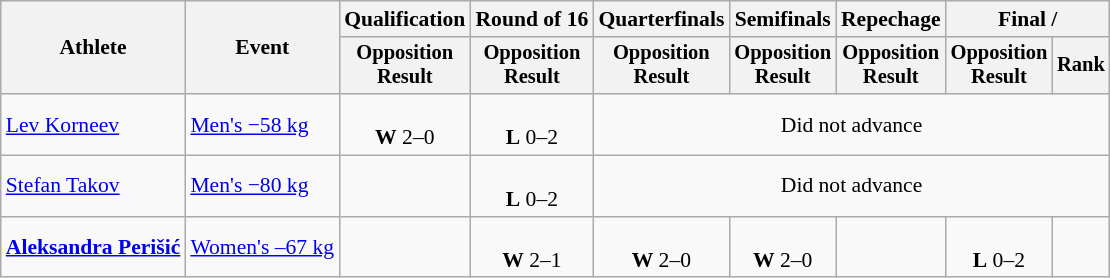<table class=wikitable style=font-size:90%;text-align:center>
<tr>
<th rowspan=2>Athlete</th>
<th rowspan=2>Event</th>
<th>Qualification</th>
<th>Round of 16</th>
<th>Quarterfinals</th>
<th>Semifinals</th>
<th>Repechage</th>
<th colspan=2>Final / </th>
</tr>
<tr style=font-size:95%>
<th>Opposition<br>Result</th>
<th>Opposition<br>Result</th>
<th>Opposition<br>Result</th>
<th>Opposition<br>Result</th>
<th>Opposition<br>Result</th>
<th>Opposition<br>Result</th>
<th>Rank</th>
</tr>
<tr align=center>
<td align=left><a href='#'>Lev Korneev</a></td>
<td align=left><a href='#'>Men's −58 kg</a></td>
<td><br><strong>W</strong> 2–0</td>
<td><br><strong>L</strong> 0–2</td>
<td colspan=5>Did not advance</td>
</tr>
<tr align=center>
<td align=left><a href='#'>Stefan Takov</a></td>
<td align=left><a href='#'>Men's −80 kg</a></td>
<td></td>
<td><br><strong>L</strong> 0–2</td>
<td colspan=5>Did not advance</td>
</tr>
<tr>
<td align=left><strong><a href='#'>Aleksandra Perišić</a></strong></td>
<td align=left><a href='#'>Women's –67 kg</a></td>
<td></td>
<td><br><strong>W</strong> 2–1</td>
<td><br><strong>W</strong> 2–0</td>
<td><br><strong>W</strong> 2–0</td>
<td></td>
<td><br><strong>L</strong> 0–2</td>
<td></td>
</tr>
</table>
